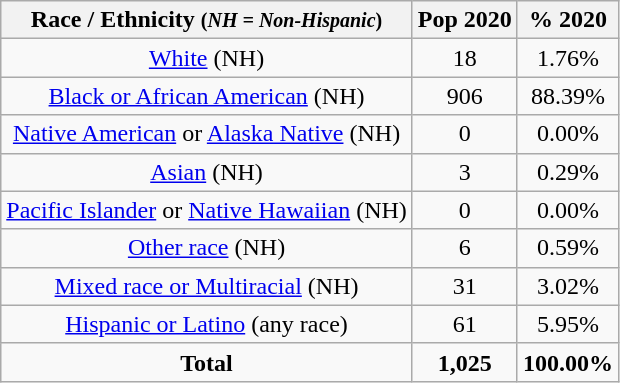<table class="wikitable" style="text-align:center;">
<tr>
<th>Race / Ethnicity <small>(<em>NH = Non-Hispanic</em>)</small></th>
<th>Pop 2020</th>
<th>% 2020</th>
</tr>
<tr>
<td><a href='#'>White</a> (NH)</td>
<td>18</td>
<td>1.76%</td>
</tr>
<tr>
<td><a href='#'>Black or African American</a> (NH)</td>
<td>906</td>
<td>88.39%</td>
</tr>
<tr>
<td><a href='#'>Native American</a> or <a href='#'>Alaska Native</a> (NH)</td>
<td>0</td>
<td>0.00%</td>
</tr>
<tr>
<td><a href='#'>Asian</a> (NH)</td>
<td>3</td>
<td>0.29%</td>
</tr>
<tr>
<td><a href='#'>Pacific Islander</a> or <a href='#'>Native Hawaiian</a> (NH)</td>
<td>0</td>
<td>0.00%</td>
</tr>
<tr>
<td><a href='#'>Other race</a> (NH)</td>
<td>6</td>
<td>0.59%</td>
</tr>
<tr>
<td><a href='#'>Mixed race or Multiracial</a> (NH)</td>
<td>31</td>
<td>3.02%</td>
</tr>
<tr>
<td><a href='#'>Hispanic or Latino</a> (any race)</td>
<td>61</td>
<td>5.95%</td>
</tr>
<tr>
<td><strong>Total</strong></td>
<td><strong>1,025</strong></td>
<td><strong>100.00%</strong></td>
</tr>
</table>
